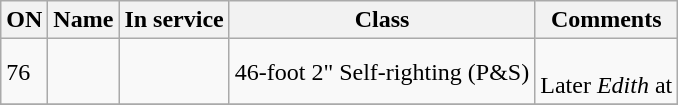<table class="wikitable">
<tr>
<th>ON</th>
<th>Name</th>
<th>In service</th>
<th>Class</th>
<th>Comments</th>
</tr>
<tr>
<td>76</td>
<td></td>
<td></td>
<td>46-foot 2" Self-righting (P&S)</td>
<td><br>Later <em>Edith</em> at </td>
</tr>
<tr>
</tr>
</table>
